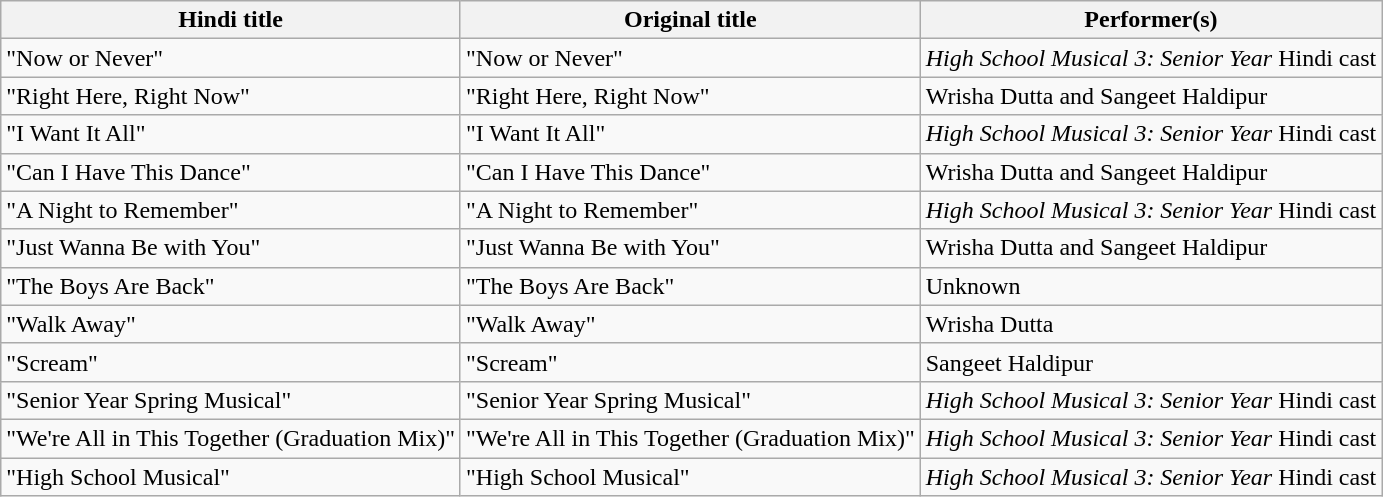<table class="wikitable sortable">
<tr>
<th align="left">Hindi title</th>
<th align="left">Original title</th>
<th align="left">Performer(s)</th>
</tr>
<tr>
<td align="left">"Now or Never"</td>
<td align="left">"Now or Never"</td>
<td align="left"><em>High School Musical 3: Senior Year</em> Hindi cast</td>
</tr>
<tr>
<td align="left">"Right Here, Right Now"</td>
<td align="left">"Right Here, Right Now"</td>
<td align="left">Wrisha Dutta and Sangeet Haldipur</td>
</tr>
<tr>
<td align="left">"I Want It All"</td>
<td align="left">"I Want It All"</td>
<td align="left"><em>High School Musical 3: Senior Year</em> Hindi cast</td>
</tr>
<tr>
<td align="left">"Can I Have This Dance"</td>
<td align="left">"Can I Have This Dance"</td>
<td align="left">Wrisha Dutta and Sangeet Haldipur</td>
</tr>
<tr>
<td align="left">"A Night to Remember"</td>
<td align="left">"A Night to Remember"</td>
<td align="left"><em>High School Musical 3: Senior Year</em> Hindi cast</td>
</tr>
<tr>
<td align="left">"Just Wanna Be with You"</td>
<td align="left">"Just Wanna Be with You"</td>
<td align="left">Wrisha Dutta and Sangeet Haldipur</td>
</tr>
<tr>
<td align="left">"The Boys Are Back"</td>
<td align="left">"The Boys Are Back"</td>
<td align="left">Unknown</td>
</tr>
<tr>
<td align="left">"Walk Away"</td>
<td align="left">"Walk Away"</td>
<td align="left">Wrisha Dutta</td>
</tr>
<tr>
<td align="left">"Scream"</td>
<td align="left">"Scream"</td>
<td align="left">Sangeet Haldipur</td>
</tr>
<tr>
<td align="left">"Senior Year Spring Musical"</td>
<td align="left">"Senior Year Spring Musical"</td>
<td align="left"><em>High School Musical 3: Senior Year</em> Hindi cast</td>
</tr>
<tr>
<td align="left">"We're All in This Together (Graduation Mix)"</td>
<td align="left">"We're All in This Together (Graduation Mix)"</td>
<td align="left"><em>High School Musical 3: Senior Year</em> Hindi cast</td>
</tr>
<tr>
<td align="left">"High School Musical"</td>
<td align="left">"High School Musical"</td>
<td align="left"><em>High School Musical 3: Senior Year</em> Hindi cast</td>
</tr>
</table>
